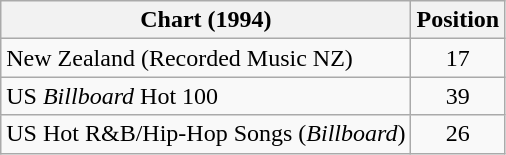<table class="wikitable sortable">
<tr>
<th align="left">Chart (1994)</th>
<th align="center">Position</th>
</tr>
<tr>
<td align="left">New Zealand (Recorded Music NZ)</td>
<td align="center">17</td>
</tr>
<tr>
<td>US <em>Billboard</em> Hot 100</td>
<td align="center">39</td>
</tr>
<tr>
<td>US Hot R&B/Hip-Hop Songs (<em>Billboard</em>)</td>
<td align="center">26</td>
</tr>
</table>
